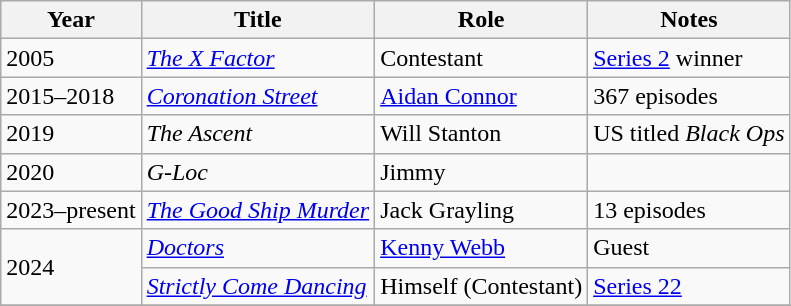<table class="wikitable plainrowheaders sortable">
<tr>
<th scope="col">Year</th>
<th scope="col">Title</th>
<th scope="col">Role</th>
<th class="unsortable">Notes</th>
</tr>
<tr>
<td>2005</td>
<td><em><a href='#'>The X Factor</a></em></td>
<td>Contestant</td>
<td><a href='#'>Series 2</a> winner</td>
</tr>
<tr>
<td>2015–2018</td>
<td><em><a href='#'>Coronation Street</a></em></td>
<td><a href='#'>Aidan Connor</a></td>
<td>367 episodes</td>
</tr>
<tr>
<td>2019</td>
<td><em>The Ascent</em></td>
<td>Will Stanton</td>
<td>US titled <em>Black Ops</em></td>
</tr>
<tr>
<td>2020</td>
<td><em>G-Loc</em></td>
<td>Jimmy</td>
<td></td>
</tr>
<tr>
<td>2023–present</td>
<td><em> <a href='#'>The Good Ship Murder</a></em></td>
<td>Jack Grayling</td>
<td>13 episodes</td>
</tr>
<tr>
<td rowspan="2">2024</td>
<td><em><a href='#'>Doctors</a></em></td>
<td><a href='#'>Kenny Webb</a></td>
<td>Guest</td>
</tr>
<tr>
<td><em><a href='#'>Strictly Come Dancing</a></em></td>
<td>Himself (Contestant)</td>
<td><a href='#'>Series 22</a></td>
</tr>
<tr>
</tr>
</table>
